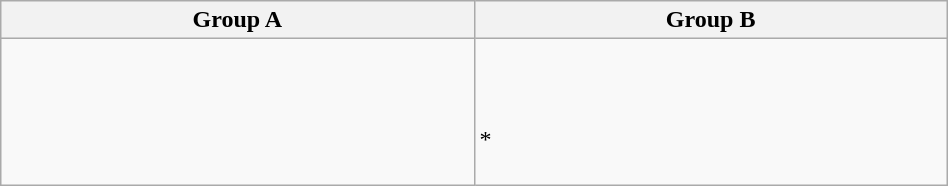<table class="wikitable" width=50%>
<tr>
<th width=50%>Group A</th>
<th width=50%>Group B</th>
</tr>
<tr>
<td valign=top><br><br>
<br>
<br>
<br>
</td>
<td valign=top><br><br>
<br>
<s></s> *<br>
<br>
</td>
</tr>
</table>
